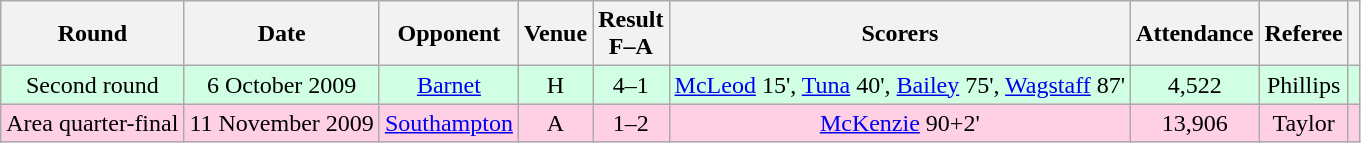<table class="wikitable sortable" style="text-align:center">
<tr>
<th>Round</th>
<th>Date</th>
<th>Opponent</th>
<th>Venue</th>
<th>Result<br>F–A</th>
<th class="unsortable">Scorers</th>
<th>Attendance</th>
<th class="unsortable">Referee</th>
<th class="unsortable"></th>
</tr>
<tr bgcolor="#d0ffe3">
<td>Second round</td>
<td>6 October 2009</td>
<td><a href='#'>Barnet</a></td>
<td>H</td>
<td>4–1</td>
<td><a href='#'>McLeod</a> 15', <a href='#'>Tuna</a> 40', <a href='#'>Bailey</a> 75', <a href='#'>Wagstaff</a> 87'</td>
<td>4,522</td>
<td>Phillips</td>
<td></td>
</tr>
<tr bgcolor="#ffd0e3">
<td>Area quarter-final</td>
<td>11 November 2009</td>
<td><a href='#'>Southampton</a></td>
<td>A</td>
<td>1–2</td>
<td><a href='#'>McKenzie</a> 90+2'</td>
<td>13,906</td>
<td>Taylor</td>
<td></td>
</tr>
</table>
